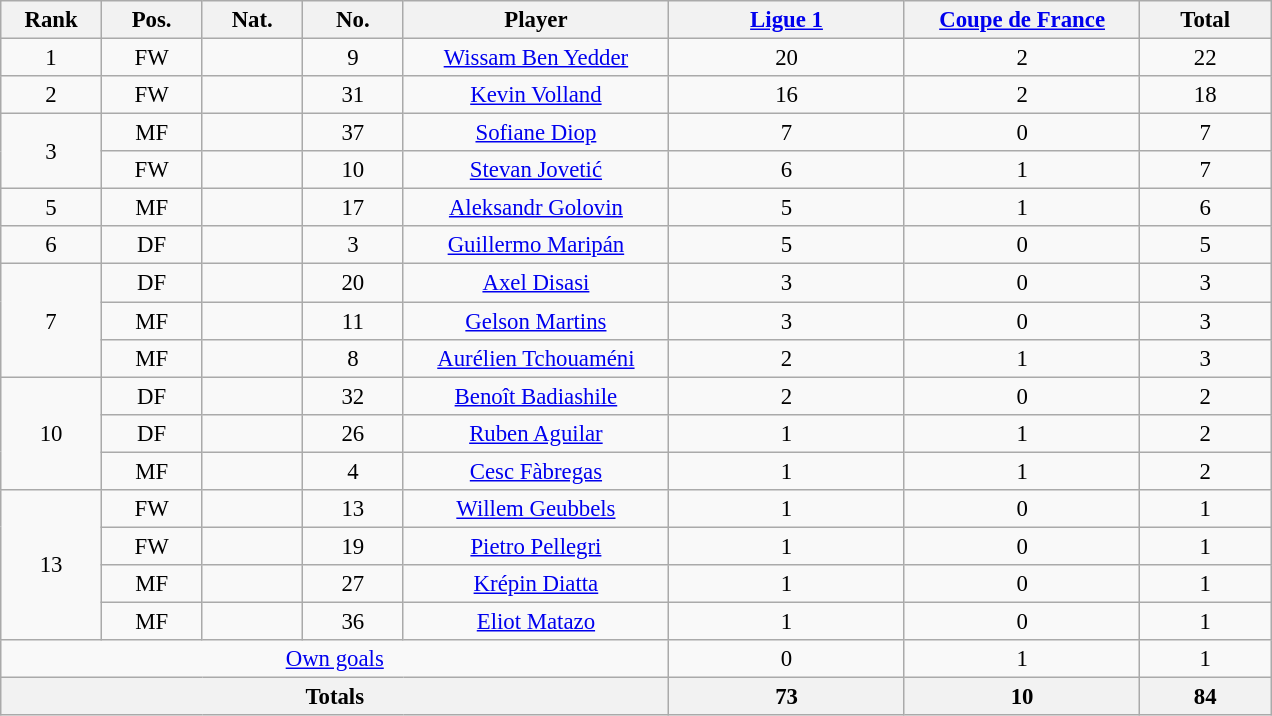<table class="wikitable" style="font-size: 95%; text-align: center;">
<tr>
<th width=60>Rank</th>
<th width=60>Pos.</th>
<th width=60>Nat.</th>
<th width=60>No.</th>
<th width=170>Player</th>
<th width=150><a href='#'>Ligue 1</a></th>
<th width=150><a href='#'>Coupe de France</a></th>
<th width=80><strong>Total</strong></th>
</tr>
<tr>
<td>1</td>
<td>FW</td>
<td></td>
<td>9</td>
<td><a href='#'>Wissam Ben Yedder</a></td>
<td>20</td>
<td>2</td>
<td>22</td>
</tr>
<tr>
<td>2</td>
<td>FW</td>
<td></td>
<td>31</td>
<td><a href='#'>Kevin Volland</a></td>
<td>16</td>
<td>2</td>
<td>18</td>
</tr>
<tr>
<td rowspan="2">3</td>
<td>MF</td>
<td></td>
<td>37</td>
<td><a href='#'>Sofiane Diop</a></td>
<td>7</td>
<td>0</td>
<td>7</td>
</tr>
<tr>
<td>FW</td>
<td></td>
<td>10</td>
<td><a href='#'>Stevan Jovetić</a></td>
<td>6</td>
<td>1</td>
<td>7</td>
</tr>
<tr>
<td>5</td>
<td>MF</td>
<td></td>
<td>17</td>
<td><a href='#'>Aleksandr Golovin</a></td>
<td>5</td>
<td>1</td>
<td>6</td>
</tr>
<tr>
<td>6</td>
<td>DF</td>
<td></td>
<td>3</td>
<td><a href='#'>Guillermo Maripán</a></td>
<td>5</td>
<td>0</td>
<td>5</td>
</tr>
<tr>
<td rowspan="3">7</td>
<td>DF</td>
<td></td>
<td>20</td>
<td><a href='#'>Axel Disasi</a></td>
<td>3</td>
<td>0</td>
<td>3</td>
</tr>
<tr>
<td>MF</td>
<td></td>
<td>11</td>
<td><a href='#'>Gelson Martins</a></td>
<td>3</td>
<td>0</td>
<td>3</td>
</tr>
<tr>
<td>MF</td>
<td></td>
<td>8</td>
<td><a href='#'>Aurélien Tchouaméni</a></td>
<td>2</td>
<td>1</td>
<td>3</td>
</tr>
<tr>
<td rowspan="3">10</td>
<td>DF</td>
<td></td>
<td>32</td>
<td><a href='#'>Benoît Badiashile</a></td>
<td>2</td>
<td>0</td>
<td>2</td>
</tr>
<tr>
<td>DF</td>
<td></td>
<td>26</td>
<td><a href='#'>Ruben Aguilar</a></td>
<td>1</td>
<td>1</td>
<td>2</td>
</tr>
<tr>
<td>MF</td>
<td></td>
<td>4</td>
<td><a href='#'>Cesc Fàbregas</a></td>
<td>1</td>
<td>1</td>
<td>2</td>
</tr>
<tr>
<td rowspan="4">13</td>
<td>FW</td>
<td></td>
<td>13</td>
<td><a href='#'>Willem Geubbels</a></td>
<td>1</td>
<td>0</td>
<td>1</td>
</tr>
<tr>
<td>FW</td>
<td></td>
<td>19</td>
<td><a href='#'>Pietro Pellegri</a></td>
<td>1</td>
<td>0</td>
<td>1</td>
</tr>
<tr>
<td>MF</td>
<td></td>
<td>27</td>
<td><a href='#'>Krépin Diatta</a></td>
<td>1</td>
<td>0</td>
<td>1</td>
</tr>
<tr>
<td>MF</td>
<td></td>
<td>36</td>
<td><a href='#'>Eliot Matazo</a></td>
<td>1</td>
<td>0</td>
<td>1</td>
</tr>
<tr>
<td colspan="5"><a href='#'>Own goals</a></td>
<td>0</td>
<td>1</td>
<td>1</td>
</tr>
<tr>
<th colspan="5">Totals</th>
<th>73</th>
<th>10</th>
<th>84</th>
</tr>
</table>
